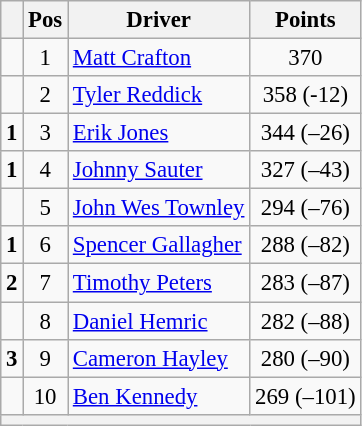<table class="wikitable" style="font-size: 95%;">
<tr>
<th></th>
<th>Pos</th>
<th>Driver</th>
<th>Points</th>
</tr>
<tr>
<td align="left"></td>
<td style="text-align:center;">1</td>
<td><a href='#'>Matt Crafton</a></td>
<td style="text-align:center;">370</td>
</tr>
<tr>
<td align="left"></td>
<td style="text-align:center;">2</td>
<td><a href='#'>Tyler Reddick</a></td>
<td style="text-align:center;">358 (-12)</td>
</tr>
<tr>
<td align="left"> <strong>1</strong></td>
<td style="text-align:center;">3</td>
<td><a href='#'>Erik Jones</a></td>
<td style="text-align:center;">344 (–26)</td>
</tr>
<tr>
<td align="left"> <strong>1</strong></td>
<td style="text-align:center;">4</td>
<td><a href='#'>Johnny Sauter</a></td>
<td style="text-align:center;">327 (–43)</td>
</tr>
<tr>
<td align="left"></td>
<td style="text-align:center;">5</td>
<td><a href='#'>John Wes Townley</a></td>
<td style="text-align:center;">294 (–76)</td>
</tr>
<tr>
<td align="left"> <strong>1</strong></td>
<td style="text-align:center;">6</td>
<td><a href='#'>Spencer Gallagher</a></td>
<td style="text-align:center;">288 (–82)</td>
</tr>
<tr>
<td align="left"> <strong>2</strong></td>
<td style="text-align:center;">7</td>
<td><a href='#'>Timothy Peters</a></td>
<td style="text-align:center;">283 (–87)</td>
</tr>
<tr>
<td align="left"></td>
<td style="text-align:center;">8</td>
<td><a href='#'>Daniel Hemric</a></td>
<td style="text-align:center;">282 (–88)</td>
</tr>
<tr>
<td align="left"> <strong>3</strong></td>
<td style="text-align:center;">9</td>
<td><a href='#'>Cameron Hayley</a></td>
<td style="text-align:center;">280 (–90)</td>
</tr>
<tr>
<td align="left"></td>
<td style="text-align:center;">10</td>
<td><a href='#'>Ben Kennedy</a></td>
<td style="text-align:center;">269 (–101)</td>
</tr>
<tr>
<th colspan="9"></th>
</tr>
</table>
